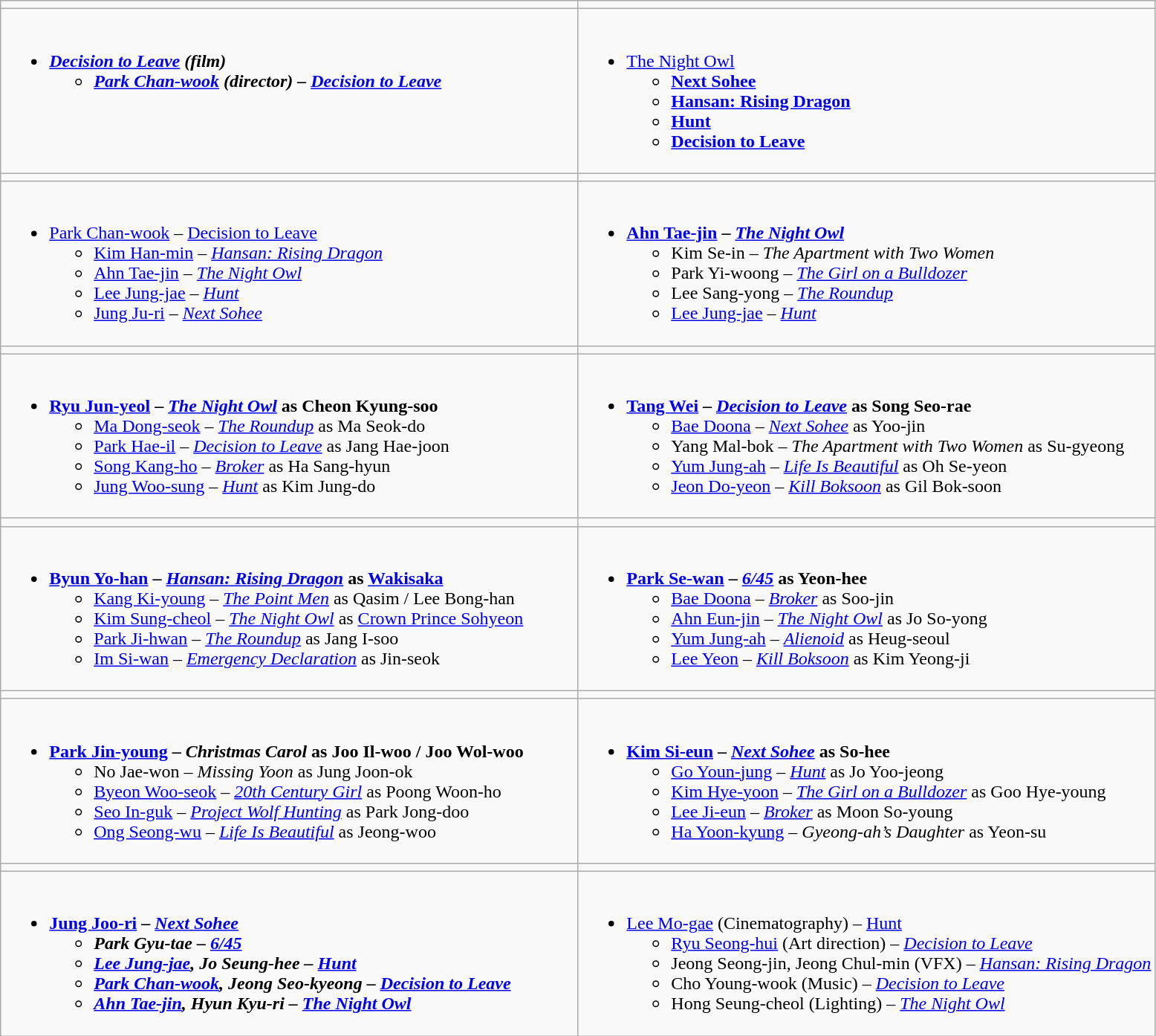<table class="wikitable" align="center">
<tr>
<td style="vertical-align:top; width:50%"></td>
<td style="vertical-align:top; width:50%"></td>
</tr>
<tr>
<td style="vertical-align:top"><br><ul><li><strong><em><a href='#'>Decision to Leave</a><em> (film)<strong><ul><li><a href='#'>Park Chan-wook</a> (director) – </em><a href='#'>Decision to Leave</a><em></li></ul></li></ul></td>
<td><br><ul><li></strong><a href='#'></em>The Night Owl<em></a><strong><ul><li></em><a href='#'>Next Sohee</a><em></li><li></em><a href='#'>Hansan: Rising Dragon</a><em></li><li></em><a href='#'>Hunt</a><em></li><li></em><a href='#'>Decision to Leave</a><em></li></ul></li></ul></td>
</tr>
<tr>
<td style="vertical-align:top; width:50%;"></td>
<td style="vertical-align:top; width:50%;"></td>
</tr>
<tr>
<td style="vertical-align:top"><br><ul><li></strong><a href='#'>Park Chan-wook</a> – </em><a href='#'>Decision to Leave</a></em></strong><ul><li><a href='#'>Kim Han-min</a> – <em><a href='#'>Hansan: Rising Dragon</a></em></li><li><a href='#'>Ahn Tae-jin</a> – <a href='#'><em>The Night Owl</em></a></li><li><a href='#'>Lee Jung-jae</a> – <em><a href='#'>Hunt</a></em></li><li><a href='#'>Jung Ju-ri</a> – <em><a href='#'>Next Sohee</a></em></li></ul></li></ul></td>
<td style="vertical-align:top"><br><ul><li><strong><a href='#'>Ahn Tae-jin</a> – <a href='#'><em>The Night Owl</em></a></strong><ul><li>Kim Se-in – <em>The Apartment with Two Women</em></li><li>Park Yi-woong – <em><a href='#'>The Girl on a Bulldozer</a></em></li><li>Lee Sang-yong – <em><a href='#'>The Roundup</a></em></li><li><a href='#'>Lee Jung-jae</a> – <em><a href='#'>Hunt</a></em></li></ul></li></ul></td>
</tr>
<tr>
<td style="vertical-align:top; width:50%;"></td>
<td style="vertical-align:top; width:50%;"></td>
</tr>
<tr>
<td style="vertical-align:top"><br><ul><li><strong><a href='#'>Ryu Jun-yeol</a> – <a href='#'><em>The Night Owl</em></a> as Cheon Kyung-soo</strong><ul><li><a href='#'>Ma Dong-seok</a> – <em><a href='#'>The Roundup</a></em> as Ma Seok-do</li><li><a href='#'>Park Hae-il</a> – <em><a href='#'>Decision to Leave</a></em> as Jang Hae-joon</li><li><a href='#'>Song Kang-ho</a> – <a href='#'><em>Broker</em></a> as Ha Sang-hyun</li><li><a href='#'>Jung Woo-sung</a> – <em><a href='#'>Hunt</a></em> as Kim Jung-do</li></ul></li></ul></td>
<td style="vertical-align:top"><br><ul><li><strong><a href='#'>Tang Wei</a> – <em><a href='#'>Decision to Leave</a></em> as Song Seo-rae</strong><ul><li><a href='#'>Bae Doona</a> – <em><a href='#'>Next Sohee</a></em> as Yoo-jin</li><li>Yang Mal-bok – <em>The Apartment with Two Women</em> as Su-gyeong</li><li><a href='#'>Yum Jung-ah</a> – <a href='#'><em>Life Is Beautiful</em></a> as Oh Se-yeon</li><li><a href='#'>Jeon Do-yeon</a> – <em><a href='#'>Kill Boksoon</a></em> as Gil Bok-soon</li></ul></li></ul></td>
</tr>
<tr>
<td></td>
<td></td>
</tr>
<tr>
<td style="vertical-align:top"><br><ul><li><strong><a href='#'>Byun Yo-han</a> – <em><a href='#'>Hansan: Rising Dragon</a></em> as <a href='#'>Wakisaka</a></strong><ul><li><a href='#'>Kang Ki-young</a> – <em><a href='#'>The Point Men</a></em> as Qasim / Lee Bong-han</li><li><a href='#'>Kim Sung-cheol</a> – <a href='#'><em>The Night Owl</em></a> as <a href='#'>Crown Prince Sohyeon</a></li><li><a href='#'>Park Ji-hwan</a> – <em><a href='#'>The Roundup</a></em> as Jang I-soo</li><li><a href='#'>Im Si-wan</a> – <a href='#'><em>Emergency Declaration</em></a> as Jin-seok</li></ul></li></ul></td>
<td><br><ul><li><strong><a href='#'>Park Se-wan</a> – <em><a href='#'>6/45</a></em> as Yeon-hee</strong><ul><li><a href='#'>Bae Doona</a> – <em><a href='#'>Broker</a></em> as Soo-jin</li><li><a href='#'>Ahn Eun-jin</a> – <a href='#'><em>The Night Owl</em></a> as Jo So-yong</li><li><a href='#'>Yum Jung-ah</a> – <em><a href='#'>Alienoid</a></em> as Heug-seoul</li><li><a href='#'>Lee Yeon</a> – <em><a href='#'>Kill Boksoon</a></em> as Kim Yeong-ji</li></ul></li></ul></td>
</tr>
<tr>
<td></td>
<td></td>
</tr>
<tr>
<td><br><ul><li><strong><a href='#'>Park Jin-young</a> – <em>Christmas Carol</em> as Joo Il-woo / Joo Wol-woo</strong><ul><li>No Jae-won – <em>Missing Yoon</em> as Jung Joon-ok</li><li><a href='#'>Byeon Woo-seok</a> – <em><a href='#'>20th Century Girl</a></em> as Poong Woon-ho</li><li><a href='#'>Seo In-guk</a> – <em><a href='#'>Project Wolf Hunting</a></em> as Park Jong-doo</li><li><a href='#'>Ong Seong-wu</a> – <a href='#'><em>Life Is Beautiful</em></a> as Jeong-woo</li></ul></li></ul></td>
<td><br><ul><li><strong><a href='#'>Kim Si-eun</a> – <em><a href='#'>Next Sohee</a></em> as So-hee</strong><ul><li><a href='#'>Go Youn-jung</a> – <em><a href='#'>Hunt</a></em> as Jo Yoo-jeong</li><li><a href='#'>Kim Hye-yoon</a> – <em><a href='#'>The Girl on a Bulldozer</a></em> as Goo Hye-young</li><li><a href='#'>Lee Ji-eun</a> – <em><a href='#'>Broker</a></em> as Moon So-young</li><li><a href='#'>Ha Yoon-kyung</a> – <em>Gyeong-ah’s Daughter</em> as Yeon-su</li></ul></li></ul></td>
</tr>
<tr>
<td></td>
<td></td>
</tr>
<tr>
<td><br><ul><li><strong><a href='#'>Jung Joo-ri</a> – <em><a href='#'>Next Sohee</a><strong><em><ul><li>Park Gyu-tae – </em><a href='#'>6/45</a><em></li><li><a href='#'>Lee Jung-jae</a>, Jo Seung-hee – </em><a href='#'>Hunt</a><em></li><li><a href='#'>Park Chan-wook</a>, Jeong Seo-kyeong – </em><a href='#'>Decision to Leave</a><em></li><li><a href='#'>Ahn Tae-jin</a>, Hyun Kyu-ri – <a href='#'></em>The Night Owl<em></a></li></ul></li></ul></td>
<td><br><ul><li></strong><a href='#'>Lee Mo-gae</a> (Cinematography) – </em><a href='#'>Hunt</a></em></strong><ul><li><a href='#'>Ryu Seong-hui</a> (Art direction) – <em><a href='#'>Decision to Leave</a></em></li><li>Jeong Seong-jin, Jeong Chul-min (VFX) – <em><a href='#'>Hansan: Rising Dragon</a></em></li><li>Cho Young-wook (Music) – <em><a href='#'>Decision to Leave</a></em></li><li>Hong Seung-cheol (Lighting) – <a href='#'><em>The Night Owl</em></a></li></ul></li></ul></td>
</tr>
</table>
